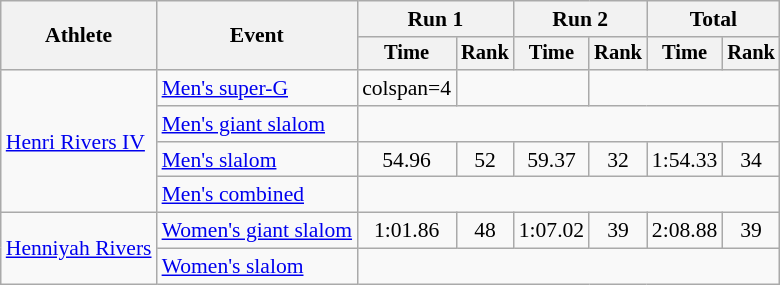<table class="wikitable" style="font-size:90%">
<tr>
<th rowspan=2>Athlete</th>
<th rowspan=2>Event</th>
<th colspan=2>Run 1</th>
<th colspan=2>Run 2</th>
<th colspan=2>Total</th>
</tr>
<tr style="font-size:95%">
<th>Time</th>
<th>Rank</th>
<th>Time</th>
<th>Rank</th>
<th>Time</th>
<th>Rank</th>
</tr>
<tr align=center>
<td align="left" rowspan="4"><a href='#'>Henri Rivers IV</a></td>
<td align="left"><a href='#'>Men's super-G</a></td>
<td>colspan=4 </td>
<td colspan=2></td>
</tr>
<tr align=center>
<td align="left"><a href='#'>Men's giant slalom</a></td>
<td colspan=6></td>
</tr>
<tr align=center>
<td align="left"><a href='#'>Men's slalom</a></td>
<td>54.96</td>
<td>52</td>
<td>59.37</td>
<td>32</td>
<td>1:54.33</td>
<td>34</td>
</tr>
<tr align=center>
<td align="left"><a href='#'>Men's combined</a></td>
<td colspan=6></td>
</tr>
<tr align=center>
<td align=left rowspan="2"><a href='#'>Henniyah Rivers</a></td>
<td align=left><a href='#'>Women's giant slalom</a></td>
<td>1:01.86</td>
<td>48</td>
<td>1:07.02</td>
<td>39</td>
<td>2:08.88</td>
<td>39</td>
</tr>
<tr align=center>
<td align=left><a href='#'>Women's slalom</a></td>
<td colspan=6></td>
</tr>
</table>
